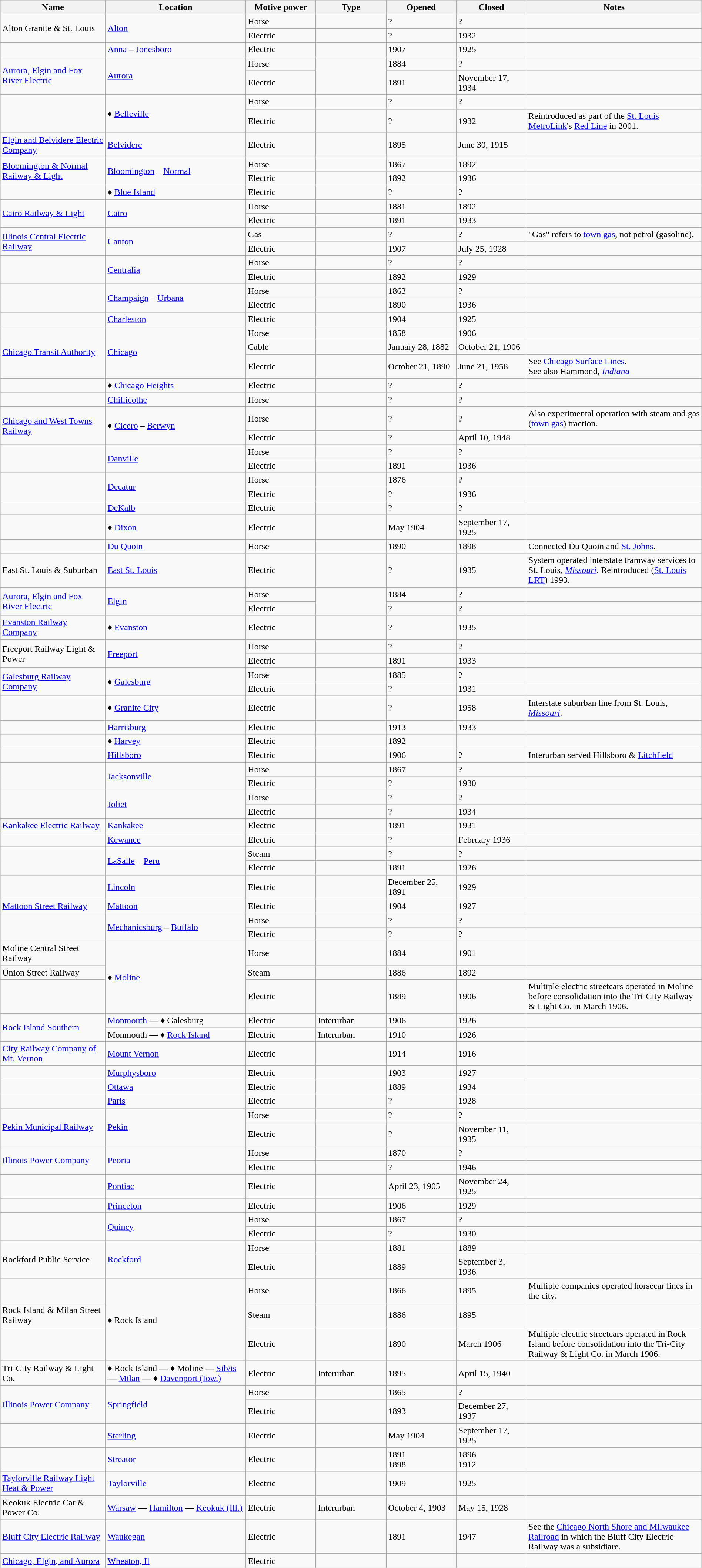<table class="wikitable sortable" width=100%>
<tr>
<th width=15%>Name</th>
<th width=20%>Location</th>
<th width=10%>Motive power</th>
<th width=10%>Type</th>
<th width=10%>Opened</th>
<th width=10%>Closed</th>
<th class="unsortable" width=25%>Notes</th>
</tr>
<tr>
<td rowspan="2">Alton Granite & St. Louis</td>
<td rowspan="2"><a href='#'>Alton</a></td>
<td>Horse</td>
<td> </td>
<td>?</td>
<td>?</td>
<td> </td>
</tr>
<tr>
<td>Electric</td>
<td> </td>
<td>?</td>
<td>1932</td>
<td> </td>
</tr>
<tr>
<td> </td>
<td><a href='#'>Anna</a> – <a href='#'>Jonesboro</a></td>
<td>Electric</td>
<td> </td>
<td>1907</td>
<td>1925</td>
<td> </td>
</tr>
<tr>
<td rowspan="2"><a href='#'>Aurora, Elgin and Fox River Electric</a></td>
<td rowspan="2"><a href='#'>Aurora</a></td>
<td>Horse</td>
<td rowspan="2"> </td>
<td>1884</td>
<td>?</td>
<td> </td>
</tr>
<tr>
<td>Electric</td>
<td>1891</td>
<td>November 17, 1934</td>
<td> </td>
</tr>
<tr>
<td rowspan="2"> </td>
<td rowspan="2">♦ <a href='#'>Belleville</a></td>
<td>Horse</td>
<td> </td>
<td>?</td>
<td>?</td>
<td> </td>
</tr>
<tr>
<td>Electric</td>
<td> </td>
<td>?</td>
<td>1932</td>
<td>Reintroduced as part of the <a href='#'>St. Louis MetroLink</a>'s <a href='#'>Red Line</a> in 2001.</td>
</tr>
<tr>
<td><a href='#'>Elgin and Belvidere Electric Company</a> </td>
<td><a href='#'>Belvidere</a></td>
<td>Electric</td>
<td> </td>
<td>1895</td>
<td>June 30, 1915</td>
<td> </td>
</tr>
<tr>
<td rowspan="2"><a href='#'>Bloomington & Normal Railway & Light</a></td>
<td rowspan=2><a href='#'>Bloomington</a> – <a href='#'>Normal</a></td>
<td>Horse</td>
<td> </td>
<td>1867</td>
<td>1892</td>
<td> </td>
</tr>
<tr>
<td>Electric</td>
<td> </td>
<td>1892</td>
<td>1936</td>
<td> </td>
</tr>
<tr>
<td> </td>
<td>♦ <a href='#'>Blue Island</a></td>
<td>Electric</td>
<td> </td>
<td>?</td>
<td>?</td>
<td> </td>
</tr>
<tr>
<td rowspan="2"><a href='#'>Cairo Railway & Light</a></td>
<td rowspan=2><a href='#'>Cairo</a></td>
<td>Horse</td>
<td> </td>
<td>1881</td>
<td>1892</td>
<td> </td>
</tr>
<tr>
<td>Electric</td>
<td> </td>
<td>1891</td>
<td>1933</td>
<td> </td>
</tr>
<tr>
<td rowspan="2"><a href='#'>Illinois Central Electric Railway</a></td>
<td rowspan="2"><a href='#'>Canton</a></td>
<td>Gas</td>
<td> </td>
<td>?</td>
<td>?</td>
<td>"Gas" refers to <a href='#'>town gas</a>, not petrol (gasoline).</td>
</tr>
<tr>
<td>Electric</td>
<td> </td>
<td>1907</td>
<td>July 25, 1928</td>
<td> </td>
</tr>
<tr>
<td rowspan="2"> </td>
<td rowspan="2"><a href='#'>Centralia</a></td>
<td>Horse</td>
<td> </td>
<td>?</td>
<td>?</td>
<td> </td>
</tr>
<tr>
<td>Electric</td>
<td> </td>
<td>1892</td>
<td>1929</td>
<td> </td>
</tr>
<tr>
<td rowspan="2"> </td>
<td rowspan="2"><a href='#'>Champaign</a> – <a href='#'>Urbana</a></td>
<td>Horse</td>
<td> </td>
<td>1863</td>
<td>?</td>
<td> </td>
</tr>
<tr>
<td>Electric</td>
<td> </td>
<td>1890</td>
<td>1936</td>
<td> </td>
</tr>
<tr>
<td> </td>
<td><a href='#'>Charleston</a></td>
<td>Electric</td>
<td> </td>
<td>1904</td>
<td>1925</td>
<td> </td>
</tr>
<tr>
<td rowspan="3"><a href='#'>Chicago Transit Authority</a> </td>
<td rowspan=3><a href='#'>Chicago</a></td>
<td>Horse</td>
<td> </td>
<td>1858</td>
<td>1906</td>
<td> </td>
</tr>
<tr>
<td>Cable</td>
<td> </td>
<td>January 28, 1882</td>
<td>October 21, 1906</td>
<td> </td>
</tr>
<tr>
<td>Electric</td>
<td> </td>
<td>October 21, 1890</td>
<td>June 21, 1958</td>
<td>See <a href='#'>Chicago Surface Lines</a>. <br>See also Hammond, <em><a href='#'>Indiana</a></em></td>
</tr>
<tr>
<td> </td>
<td>♦ <a href='#'>Chicago Heights</a></td>
<td>Electric</td>
<td> </td>
<td>?</td>
<td>?</td>
<td> </td>
</tr>
<tr>
<td> </td>
<td><a href='#'>Chillicothe</a></td>
<td>Horse</td>
<td> </td>
<td>?</td>
<td>?</td>
<td> </td>
</tr>
<tr>
<td rowspan="2"><a href='#'>Chicago and West Towns Railway</a></td>
<td rowspan="2">♦ <a href='#'>Cicero</a> – <a href='#'>Berwyn</a></td>
<td>Horse</td>
<td> </td>
<td>?</td>
<td>?</td>
<td>Also experimental operation with steam and gas (<a href='#'>town gas</a>) traction.</td>
</tr>
<tr>
<td>Electric</td>
<td> </td>
<td>?</td>
<td>April 10, 1948</td>
<td> </td>
</tr>
<tr>
<td rowspan="2"> </td>
<td rowspan="2"><a href='#'>Danville</a></td>
<td>Horse</td>
<td> </td>
<td>?</td>
<td>?</td>
<td> </td>
</tr>
<tr>
<td>Electric</td>
<td> </td>
<td>1891</td>
<td>1936</td>
<td> </td>
</tr>
<tr>
<td rowspan="2"> </td>
<td rowspan="2"><a href='#'>Decatur</a></td>
<td>Horse</td>
<td> </td>
<td>1876</td>
<td>?</td>
<td> </td>
</tr>
<tr>
<td>Electric</td>
<td> </td>
<td>?</td>
<td>1936</td>
<td> </td>
</tr>
<tr>
<td> </td>
<td><a href='#'>DeKalb</a></td>
<td>Electric</td>
<td> </td>
<td>?</td>
<td>?</td>
<td> </td>
</tr>
<tr>
<td> </td>
<td>♦ <a href='#'>Dixon</a></td>
<td>Electric</td>
<td> </td>
<td>May 1904</td>
<td>September 17, 1925</td>
<td> </td>
</tr>
<tr>
<td> </td>
<td><a href='#'>Du Quoin</a></td>
<td>Horse</td>
<td> </td>
<td>1890</td>
<td>1898</td>
<td>Connected Du Quoin and <a href='#'>St. Johns</a>.</td>
</tr>
<tr>
<td>East St. Louis & Suburban</td>
<td><a href='#'>East St. Louis</a></td>
<td>Electric</td>
<td> </td>
<td>?</td>
<td>1935</td>
<td>System operated interstate tramway services to St. Louis, <em><a href='#'>Missouri</a></em>. Reintroduced (<a href='#'>St. Louis LRT</a>) 1993.</td>
</tr>
<tr>
<td rowspan="2"><a href='#'>Aurora, Elgin and Fox River Electric</a></td>
<td rowspan="2"><a href='#'>Elgin</a></td>
<td>Horse</td>
<td rowspan="2"></td>
<td>1884</td>
<td>?</td>
<td> </td>
</tr>
<tr>
<td>Electric</td>
<td>?</td>
<td>?</td>
<td> </td>
</tr>
<tr>
<td><a href='#'>Evanston Railway Company</a></td>
<td>♦ <a href='#'>Evanston</a></td>
<td>Electric</td>
<td> </td>
<td>?</td>
<td>1935</td>
<td> </td>
</tr>
<tr>
<td rowspan="2">Freeport Railway Light & Power</td>
<td rowspan="2"><a href='#'>Freeport</a></td>
<td>Horse</td>
<td> </td>
<td>?</td>
<td>?</td>
<td> </td>
</tr>
<tr>
<td>Electric</td>
<td> </td>
<td>1891</td>
<td>1933</td>
<td> </td>
</tr>
<tr>
<td rowspan="2"><a href='#'>Galesburg Railway Company</a></td>
<td rowspan="2">♦ <a href='#'>Galesburg</a></td>
<td>Horse</td>
<td> </td>
<td>1885</td>
<td>?</td>
<td> </td>
</tr>
<tr>
<td>Electric</td>
<td> </td>
<td>?</td>
<td>1931</td>
<td> </td>
</tr>
<tr>
<td> </td>
<td>♦ <a href='#'>Granite City</a></td>
<td>Electric</td>
<td> </td>
<td>?</td>
<td>1958</td>
<td>Interstate suburban line from St. Louis, <em><a href='#'>Missouri</a></em>.</td>
</tr>
<tr>
<td> </td>
<td><a href='#'>Harrisburg</a></td>
<td>Electric</td>
<td> </td>
<td>1913</td>
<td>1933</td>
<td> </td>
</tr>
<tr>
<td> </td>
<td>♦ <a href='#'>Harvey</a></td>
<td>Electric</td>
<td> </td>
<td>1892</td>
<td></td>
<td> </td>
</tr>
<tr>
<td> </td>
<td><a href='#'>Hillsboro</a></td>
<td>Electric</td>
<td> </td>
<td>1906</td>
<td>?</td>
<td>Interurban served Hillsboro & <a href='#'>Litchfield</a></td>
</tr>
<tr>
<td rowspan="2"> </td>
<td rowspan="2"><a href='#'>Jacksonville</a></td>
<td>Horse</td>
<td> </td>
<td>1867</td>
<td>?</td>
<td> </td>
</tr>
<tr>
<td>Electric</td>
<td> </td>
<td>?</td>
<td>1930</td>
<td> </td>
</tr>
<tr>
<td rowspan="2"> </td>
<td rowspan="2"><a href='#'>Joliet</a></td>
<td>Horse</td>
<td> </td>
<td>?</td>
<td>?</td>
<td> </td>
</tr>
<tr>
<td>Electric</td>
<td> </td>
<td>?</td>
<td>1934</td>
<td> </td>
</tr>
<tr>
<td><a href='#'>Kankakee Electric Railway</a></td>
<td><a href='#'>Kankakee</a></td>
<td>Electric</td>
<td> </td>
<td>1891</td>
<td>1931</td>
<td> </td>
</tr>
<tr>
<td> </td>
<td><a href='#'>Kewanee</a></td>
<td>Electric</td>
<td> </td>
<td>?</td>
<td>February 1936</td>
<td> </td>
</tr>
<tr>
<td rowspan="2"> </td>
<td rowspan="2"><a href='#'>LaSalle</a> – <a href='#'>Peru</a></td>
<td>Steam</td>
<td> </td>
<td>?</td>
<td>?</td>
<td> </td>
</tr>
<tr>
<td>Electric</td>
<td> </td>
<td>1891</td>
<td>1926</td>
<td> </td>
</tr>
<tr>
<td> </td>
<td><a href='#'>Lincoln</a></td>
<td>Electric</td>
<td> </td>
<td>December 25, 1891</td>
<td>1929</td>
<td> </td>
</tr>
<tr>
<td><a href='#'>Mattoon Street Railway</a></td>
<td><a href='#'>Mattoon</a></td>
<td>Electric</td>
<td> </td>
<td>1904</td>
<td>1927</td>
<td> </td>
</tr>
<tr>
<td rowspan="2"> </td>
<td rowspan="2"><a href='#'>Mechanicsburg</a> – <a href='#'>Buffalo</a></td>
<td>Horse</td>
<td> </td>
<td>?</td>
<td>?</td>
<td> </td>
</tr>
<tr>
<td>Electric</td>
<td> </td>
<td>?</td>
<td>?</td>
<td> </td>
</tr>
<tr>
<td>Moline Central Street Railway</td>
<td rowspan="3">♦ <a href='#'>Moline</a></td>
<td>Horse</td>
<td> </td>
<td>1884</td>
<td>1901</td>
<td> </td>
</tr>
<tr>
<td>Union Street Railway</td>
<td>Steam</td>
<td> </td>
<td>1886</td>
<td>1892</td>
<td> </td>
</tr>
<tr>
<td> </td>
<td>Electric</td>
<td> </td>
<td>1889</td>
<td>1906</td>
<td>Multiple electric streetcars operated in Moline before consolidation into the Tri-City Railway & Light Co. in March 1906.</td>
</tr>
<tr>
<td rowspan="2"><a href='#'>Rock Island Southern</a></td>
<td><a href='#'>Monmouth</a> ― ♦ Galesburg</td>
<td>Electric</td>
<td>Interurban</td>
<td>1906</td>
<td>1926</td>
<td> </td>
</tr>
<tr>
<td>Monmouth ― ♦ <a href='#'>Rock Island</a></td>
<td>Electric</td>
<td>Interurban</td>
<td>1910</td>
<td>1926</td>
<td> </td>
</tr>
<tr>
<td><a href='#'>City Railway Company of Mt. Vernon</a></td>
<td><a href='#'>Mount Vernon</a></td>
<td>Electric</td>
<td> </td>
<td>1914</td>
<td>1916</td>
<td> </td>
</tr>
<tr>
<td> </td>
<td><a href='#'>Murphysboro</a></td>
<td>Electric</td>
<td> </td>
<td>1903</td>
<td>1927</td>
<td> </td>
</tr>
<tr>
<td> </td>
<td><a href='#'>Ottawa</a></td>
<td>Electric</td>
<td> </td>
<td>1889</td>
<td>1934</td>
<td> </td>
</tr>
<tr>
<td> </td>
<td><a href='#'>Paris</a></td>
<td>Electric</td>
<td> </td>
<td>?</td>
<td>1928</td>
<td> </td>
</tr>
<tr>
<td rowspan="2"><a href='#'>Pekin Municipal Railway</a></td>
<td rowspan="2"><a href='#'>Pekin</a></td>
<td>Horse</td>
<td> </td>
<td>?</td>
<td>?</td>
<td> </td>
</tr>
<tr>
<td>Electric</td>
<td> </td>
<td>?</td>
<td>November 11, 1935</td>
<td> </td>
</tr>
<tr>
<td rowspan="2"><a href='#'>Illinois Power Company</a></td>
<td rowspan="2"><a href='#'>Peoria</a></td>
<td>Horse</td>
<td> </td>
<td>1870</td>
<td>?</td>
<td> </td>
</tr>
<tr>
<td>Electric</td>
<td> </td>
<td>?</td>
<td>1946</td>
<td> </td>
</tr>
<tr>
<td> </td>
<td><a href='#'>Pontiac</a></td>
<td>Electric</td>
<td> </td>
<td>April 23, 1905</td>
<td>November 24, 1925</td>
<td> </td>
</tr>
<tr>
<td> </td>
<td><a href='#'>Princeton</a></td>
<td>Electric</td>
<td> </td>
<td>1906</td>
<td>1929</td>
<td> </td>
</tr>
<tr>
<td rowspan="2"> </td>
<td rowspan="2"><a href='#'>Quincy</a></td>
<td>Horse</td>
<td> </td>
<td>1867</td>
<td>?</td>
<td> </td>
</tr>
<tr>
<td>Electric</td>
<td> </td>
<td>?</td>
<td>1930</td>
<td> </td>
</tr>
<tr>
<td rowspan="2">Rockford Public Service</td>
<td rowspan="2"><a href='#'>Rockford</a></td>
<td>Horse</td>
<td> </td>
<td>1881</td>
<td>1889</td>
<td> </td>
</tr>
<tr>
<td>Electric</td>
<td> </td>
<td>1889</td>
<td>September 3, 1936</td>
<td> </td>
</tr>
<tr>
<td> </td>
<td rowspan="3">♦ Rock Island</td>
<td>Horse</td>
<td> </td>
<td>1866</td>
<td>1895</td>
<td>Multiple companies operated horsecar lines in the city.</td>
</tr>
<tr>
<td>Rock Island & Milan Street Railway</td>
<td>Steam</td>
<td> </td>
<td>1886</td>
<td>1895</td>
<td> </td>
</tr>
<tr>
<td> </td>
<td>Electric</td>
<td> </td>
<td>1890</td>
<td>March 1906</td>
<td>Multiple electric streetcars operated in Rock Island before consolidation into the Tri-City Railway & Light Co. in March 1906.</td>
</tr>
<tr>
<td>Tri-City Railway & Light Co.</td>
<td>♦ Rock Island ― ♦ Moline ― <a href='#'>Silvis</a> ― <a href='#'>Milan</a> ― ♦ <a href='#'>Davenport (Iow.)</a></td>
<td>Electric</td>
<td>Interurban</td>
<td>1895</td>
<td>April 15, 1940</td>
<td> </td>
</tr>
<tr>
<td rowspan="2"><a href='#'>Illinois Power Company</a></td>
<td rowspan="2"><a href='#'>Springfield</a></td>
<td>Horse</td>
<td> </td>
<td>1865</td>
<td>?</td>
<td> </td>
</tr>
<tr>
<td>Electric</td>
<td> </td>
<td>1893</td>
<td>December 27, 1937</td>
<td> </td>
</tr>
<tr>
<td> </td>
<td><a href='#'>Sterling</a></td>
<td>Electric</td>
<td> </td>
<td>May 1904</td>
<td>September 17, 1925</td>
<td> </td>
</tr>
<tr>
<td> </td>
<td><a href='#'>Streator</a></td>
<td>Electric</td>
<td> </td>
<td>1891<br>1898</td>
<td>1896<br>1912</td>
<td> </td>
</tr>
<tr>
<td><a href='#'>Taylorville Railway Light Heat & Power</a></td>
<td><a href='#'>Taylorville</a></td>
<td>Electric</td>
<td> </td>
<td>1909</td>
<td>1925</td>
<td> </td>
</tr>
<tr>
<td>Keokuk Electric Car & Power Co.</td>
<td><a href='#'>Warsaw</a> ― <a href='#'>Hamilton</a> ― <a href='#'>Keokuk (Ill.)</a></td>
<td>Electric</td>
<td>Interurban</td>
<td>October 4, 1903</td>
<td>May 15, 1928</td>
<td> </td>
</tr>
<tr>
<td><a href='#'>Bluff City Electric Railway</a></td>
<td><a href='#'>Waukegan</a></td>
<td>Electric</td>
<td> </td>
<td>1891</td>
<td>1947</td>
<td>See the <a href='#'>Chicago North Shore and Milwaukee Railroad</a> in which the Bluff City Electric Railway was a subsidiare.</td>
</tr>
<tr>
<td><a href='#'>Chicago, Elgin, and Aurora</a> </td>
<td><a href='#'>Wheaton, Il</a></td>
<td>Electric</td>
<td> </td>
<td></td>
<td></td>
<td> </td>
</tr>
</table>
